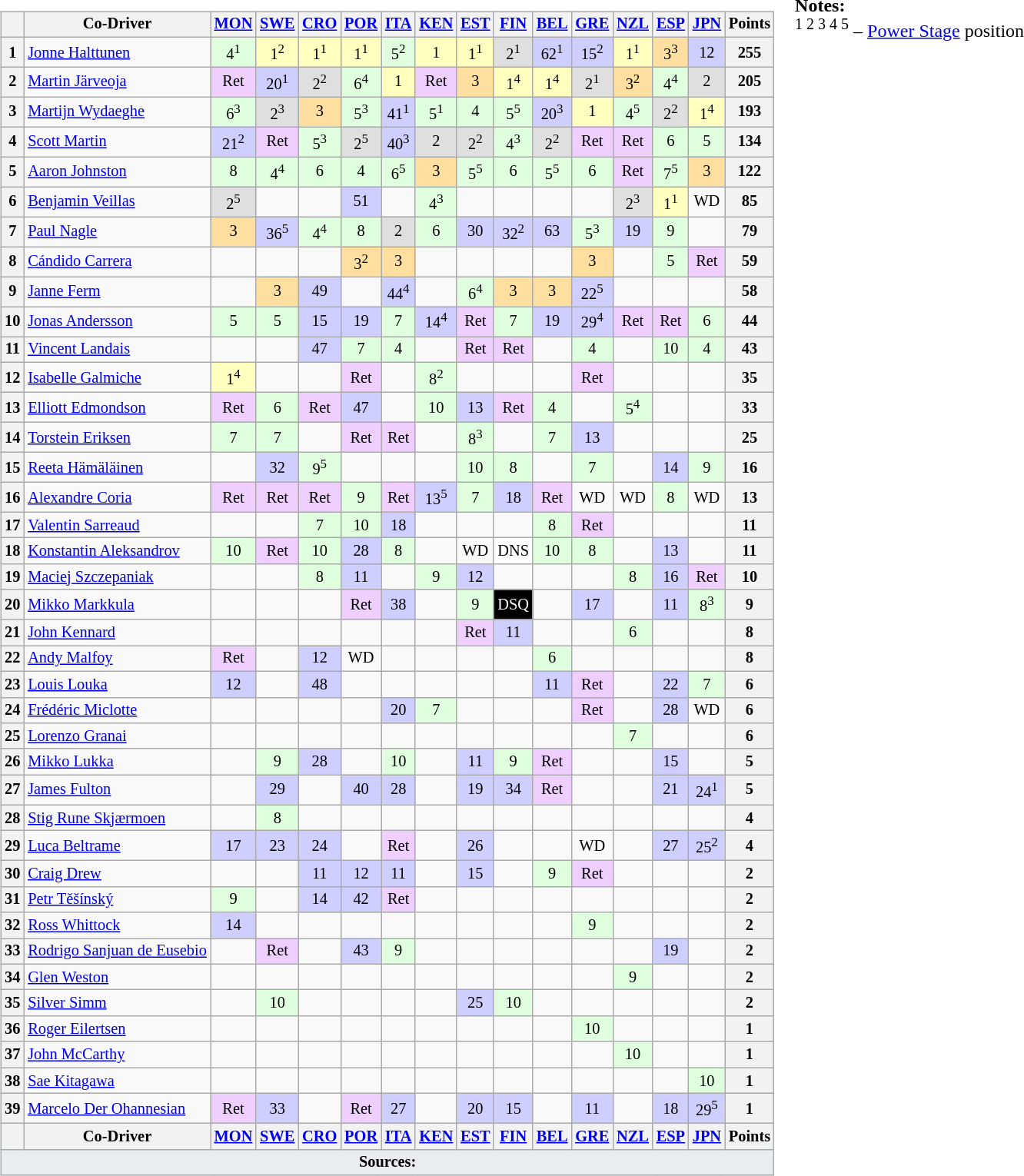<table>
<tr>
<td><br><table class="wikitable" style="font-size: 85%; text-align: center">
<tr valign="top">
<th valign="middle"></th>
<th valign="middle">Co-Driver</th>
<th><a href='#'>MON</a><br></th>
<th><a href='#'>SWE</a><br></th>
<th><a href='#'>CRO</a><br></th>
<th><a href='#'>POR</a><br></th>
<th><a href='#'>ITA</a><br></th>
<th><a href='#'>KEN</a><br></th>
<th><a href='#'>EST</a><br></th>
<th><a href='#'>FIN</a><br></th>
<th><a href='#'>BEL</a><br></th>
<th><a href='#'>GRE</a><br></th>
<th><a href='#'>NZL</a><br></th>
<th><a href='#'>ESP</a><br></th>
<th><a href='#'>JPN</a><br></th>
<th valign="middle">Points</th>
</tr>
<tr>
<th>1</th>
<td align="left"> <a href='#'>Jonne Halttunen</a></td>
<td style="background:#dfffdf">4<sup>1</sup></td>
<td style="background:#ffffbf">1<sup>2</sup></td>
<td style="background:#ffffbf">1<sup>1</sup></td>
<td style="background:#ffffbf">1<sup>1</sup></td>
<td style="background:#dfffdf">5<sup>2</sup></td>
<td style="background:#ffffbf">1</td>
<td style="background:#ffffbf">1<sup>1</sup></td>
<td style="background:#dfdfdf">2<sup>1</sup></td>
<td style="background:#cfcfff">62<sup>1</sup></td>
<td style="background:#cfcfff">15<sup>2</sup></td>
<td style="background:#ffffbf">1<sup>1</sup></td>
<td style="background:#ffdf9f">3<sup>3</sup></td>
<td style="background:#cfcfff">12</td>
<th>255</th>
</tr>
<tr>
<th>2</th>
<td align="left"> <a href='#'>Martin Järveoja</a></td>
<td style="background:#efcfff">Ret</td>
<td style="background:#cfcfff">20<sup>1</sup></td>
<td style="background:#dfdfdf">2<sup>2</sup></td>
<td style="background:#dfffdf">6<sup>4</sup></td>
<td style="background:#ffffbf">1</td>
<td style="background:#efcfff">Ret</td>
<td style="background:#ffdf9f">3</td>
<td style="background:#ffffbf">1<sup>4</sup></td>
<td style="background:#ffffbf">1<sup>4</sup></td>
<td style="background:#dfdfdf">2<sup>1</sup></td>
<td style="background:#ffdf9f">3<sup>2</sup></td>
<td style="background:#dfffdf">4<sup>4</sup></td>
<td style="background:#dfdfdf">2</td>
<th>205</th>
</tr>
<tr>
<th>3</th>
<td align="left"> <a href='#'>Martijn Wydaeghe</a></td>
<td style="background:#dfffdf">6<sup>3</sup></td>
<td style="background:#dfdfdf">2<sup>3</sup></td>
<td style="background:#ffdf9f">3</td>
<td style="background:#dfffdf">5<sup>3</sup></td>
<td style="background:#cfcfff">41<sup>1</sup></td>
<td style="background:#dfffdf">5<sup>1</sup></td>
<td style="background:#dfffdf">4</td>
<td style="background:#dfffdf">5<sup>5</sup></td>
<td style="background:#cfcfff">20<sup>3</sup></td>
<td style="background:#ffffbf">1</td>
<td style="background:#dfffdf">4<sup>5</sup></td>
<td style="background:#dfdfdf">2<sup>2</sup></td>
<td style="background:#ffffbf">1<sup>4</sup></td>
<th>193</th>
</tr>
<tr>
<th>4</th>
<td align="left"> <a href='#'>Scott Martin</a></td>
<td style="background:#cfcfff">21<sup>2</sup></td>
<td style="background:#efcfff">Ret</td>
<td style="background:#dfffdf">5<sup>3</sup></td>
<td style="background:#dfdfdf">2<sup>5</sup></td>
<td style="background:#cfcfff">40<sup>3</sup></td>
<td style="background:#dfdfdf">2</td>
<td style="background:#dfdfdf">2<sup>2</sup></td>
<td style="background:#dfffdf">4<sup>3</sup></td>
<td style="background:#dfdfdf">2<sup>2</sup></td>
<td style="background:#efcfff">Ret</td>
<td style="background:#efcfff">Ret</td>
<td style="background:#dfffdf">6</td>
<td style="background:#dfffdf">5</td>
<th>134</th>
</tr>
<tr>
<th>5</th>
<td align="left"> <a href='#'>Aaron Johnston</a></td>
<td style="background:#dfffdf">8</td>
<td style="background:#dfffdf">4<sup>4</sup></td>
<td style="background:#dfffdf">6</td>
<td style="background:#dfffdf">4</td>
<td style="background:#dfffdf">6<sup>5</sup></td>
<td style="background:#ffdf9f">3</td>
<td style="background:#dfffdf">5<sup>5</sup></td>
<td style="background:#dfffdf">6</td>
<td style="background:#dfffdf">5<sup>5</sup></td>
<td style="background:#dfffdf">6</td>
<td style="background:#efcfff">Ret</td>
<td style="background:#dfffdf">7<sup>5</sup></td>
<td style="background:#ffdf9f">3</td>
<th>122</th>
</tr>
<tr>
<th>6</th>
<td align="left"> <a href='#'>Benjamin Veillas</a></td>
<td style="background:#dfdfdf">2<sup>5</sup></td>
<td></td>
<td></td>
<td style="background:#cfcfff">51</td>
<td></td>
<td style="background:#dfffdf">4<sup>3</sup></td>
<td></td>
<td></td>
<td></td>
<td></td>
<td style="background:#dfdfdf">2<sup>3</sup></td>
<td style="background:#ffffbf">1<sup>1</sup></td>
<td>WD</td>
<th>85</th>
</tr>
<tr>
<th>7</th>
<td align="left"> <a href='#'>Paul Nagle</a></td>
<td style="background:#ffdf9f">3</td>
<td style="background:#cfcfff">36<sup>5</sup></td>
<td style="background:#dfffdf">4<sup>4</sup></td>
<td style="background:#dfffdf">8</td>
<td style="background:#dfdfdf">2</td>
<td style="background:#dfffdf">6</td>
<td style="background:#cfcfff">30</td>
<td style="background:#cfcfff">32<sup>2</sup></td>
<td style="background:#cfcfff">63</td>
<td style="background:#dfffdf">5<sup>3</sup></td>
<td style="background:#cfcfff">19</td>
<td style="background:#dfffdf">9</td>
<td></td>
<th>79</th>
</tr>
<tr>
<th>8</th>
<td align="left"> <a href='#'>Cándido Carrera</a></td>
<td></td>
<td></td>
<td></td>
<td style="background:#ffdf9f">3<sup>2</sup></td>
<td style="background:#ffdf9f">3</td>
<td></td>
<td></td>
<td></td>
<td></td>
<td style="background:#ffdf9f">3</td>
<td></td>
<td style="background:#dfffdf">5</td>
<td style="background:#efcfff">Ret</td>
<th>59</th>
</tr>
<tr>
<th>9</th>
<td align="left"> <a href='#'>Janne Ferm</a></td>
<td></td>
<td style="background:#ffdf9f">3</td>
<td style="background:#cfcfff">49</td>
<td></td>
<td style="background:#cfcfff">44<sup>4</sup></td>
<td></td>
<td style="background:#dfffdf">6<sup>4</sup></td>
<td style="background:#ffdf9f">3</td>
<td style="background:#ffdf9f">3</td>
<td style="background:#cfcfff">22<sup>5</sup></td>
<td></td>
<td></td>
<td></td>
<th>58</th>
</tr>
<tr>
<th>10</th>
<td align="left"> <a href='#'>Jonas Andersson</a></td>
<td style="background:#dfffdf">5</td>
<td style="background:#dfffdf">5</td>
<td style="background:#cfcfff">15</td>
<td style="background:#cfcfff">19</td>
<td style="background:#dfffdf">7</td>
<td style="background:#cfcfff">14<sup>4</sup></td>
<td style="background:#efcfff">Ret</td>
<td style="background:#dfffdf">7</td>
<td style="background:#cfcfff">19</td>
<td style="background:#cfcfff">29<sup>4</sup></td>
<td style="background:#efcfff">Ret</td>
<td style="background:#efcfff">Ret</td>
<td style="background:#dfffdf">6</td>
<th>44</th>
</tr>
<tr>
<th>11</th>
<td align="left"> <a href='#'>Vincent Landais</a></td>
<td></td>
<td></td>
<td style="background:#cfcfff">47</td>
<td style="background:#dfffdf">7</td>
<td style="background:#dfffdf">4</td>
<td></td>
<td style="background:#efcfff">Ret</td>
<td style="background:#efcfff">Ret</td>
<td></td>
<td style="background:#dfffdf">4</td>
<td></td>
<td style="background:#dfffdf">10</td>
<td style="background:#dfffdf">4</td>
<th>43</th>
</tr>
<tr>
<th>12</th>
<td align="left"> <a href='#'>Isabelle Galmiche</a></td>
<td style="background:#ffffbf">1<sup>4</sup></td>
<td></td>
<td></td>
<td style="background:#efcfff">Ret</td>
<td></td>
<td style="background:#dfffdf">8<sup>2</sup></td>
<td></td>
<td></td>
<td></td>
<td style="background:#efcfff">Ret</td>
<td></td>
<td></td>
<td></td>
<th>35</th>
</tr>
<tr>
<th>13</th>
<td align="left"> <a href='#'>Elliott Edmondson</a></td>
<td style="background:#efcfff">Ret</td>
<td style="background:#dfffdf">6</td>
<td style="background:#efcfff">Ret</td>
<td style="background:#cfcfff">47</td>
<td></td>
<td style="background:#dfffdf">10</td>
<td style="background:#cfcfff">13</td>
<td style="background:#efcfff">Ret</td>
<td style="background:#dfffdf">4</td>
<td></td>
<td style="background:#dfffdf">5<sup>4</sup></td>
<td></td>
<td></td>
<th>33</th>
</tr>
<tr>
<th>14</th>
<td align="left"> <a href='#'>Torstein Eriksen</a></td>
<td style="background:#dfffdf">7</td>
<td style="background:#dfffdf">7</td>
<td></td>
<td style="background:#efcfff">Ret</td>
<td style="background:#efcfff">Ret</td>
<td></td>
<td style="background:#dfffdf">8<sup>3</sup></td>
<td></td>
<td style="background:#dfffdf">7</td>
<td style="background:#cfcfff">13</td>
<td></td>
<td></td>
<td></td>
<th>25</th>
</tr>
<tr>
<th>15</th>
<td align="left"> <a href='#'>Reeta Hämäläinen</a></td>
<td></td>
<td style="background:#cfcfff">32</td>
<td style="background:#dfffdf">9<sup>5</sup></td>
<td></td>
<td></td>
<td></td>
<td style="background:#dfffdf">10</td>
<td style="background:#dfffdf">8</td>
<td></td>
<td style="background:#dfffdf">7</td>
<td></td>
<td style="background:#cfcfff">14</td>
<td style="background:#dfffdf">9</td>
<th>16</th>
</tr>
<tr>
<th>16</th>
<td align="left"> <a href='#'>Alexandre Coria</a></td>
<td style="background:#efcfff">Ret</td>
<td style="background:#efcfff">Ret</td>
<td style="background:#efcfff">Ret</td>
<td style="background:#dfffdf">9</td>
<td style="background:#efcfff">Ret</td>
<td style="background:#cfcfff">13<sup>5</sup></td>
<td style="background:#dfffdf">7</td>
<td style="background:#cfcfff">18</td>
<td style="background:#efcfff">Ret</td>
<td>WD</td>
<td>WD</td>
<td style="background:#dfffdf">8</td>
<td>WD</td>
<th>13</th>
</tr>
<tr>
<th>17</th>
<td align="left"> <a href='#'>Valentin Sarreaud</a></td>
<td></td>
<td></td>
<td style="background:#dfffdf">7</td>
<td style="background:#dfffdf">10</td>
<td style="background:#cfcfff">18</td>
<td></td>
<td></td>
<td></td>
<td style="background:#dfffdf">8</td>
<td style="background:#efcfff">Ret</td>
<td></td>
<td></td>
<td></td>
<th>11</th>
</tr>
<tr>
<th>18</th>
<td align="left"> <a href='#'>Konstantin Aleksandrov</a></td>
<td style="background:#dfffdf">10</td>
<td style="background:#efcfff">Ret</td>
<td style="background:#dfffdf">10</td>
<td style="background:#cfcfff">28</td>
<td style="background:#dfffdf">8</td>
<td></td>
<td>WD</td>
<td style="background:white">DNS</td>
<td style="background:#dfffdf">10</td>
<td style="background:#dfffdf">8</td>
<td></td>
<td style="background:#cfcfff">13</td>
<td></td>
<th>11</th>
</tr>
<tr>
<th>19</th>
<td align="left"> <a href='#'>Maciej Szczepaniak</a></td>
<td></td>
<td></td>
<td style="background:#dfffdf">8</td>
<td style="background:#cfcfff">11</td>
<td></td>
<td style="background:#dfffdf">9</td>
<td style="background:#cfcfff">12</td>
<td></td>
<td></td>
<td></td>
<td style="background:#dfffdf">8</td>
<td style="background:#cfcfff">16</td>
<td style="background:#efcfff">Ret</td>
<th>10</th>
</tr>
<tr>
<th>20</th>
<td align="left"> <a href='#'>Mikko Markkula</a></td>
<td></td>
<td></td>
<td></td>
<td style="background:#efcfff">Ret</td>
<td style="background:#cfcfff">38</td>
<td></td>
<td style="background:#dfffdf">9</td>
<td style="background:#000;color:#fff">DSQ</td>
<td></td>
<td style="background:#cfcfff">17</td>
<td></td>
<td style="background:#cfcfff">11</td>
<td style="background:#dfffdf">8<sup>3</sup></td>
<th>9</th>
</tr>
<tr>
<th>21</th>
<td align="left"> <a href='#'>John Kennard</a></td>
<td></td>
<td></td>
<td></td>
<td></td>
<td></td>
<td></td>
<td style="background:#efcfff">Ret</td>
<td style="background:#cfcfff">11</td>
<td></td>
<td></td>
<td style="background:#dfffdf">6</td>
<td></td>
<td></td>
<th>8</th>
</tr>
<tr>
<th>22</th>
<td align="left"> <a href='#'>Andy Malfoy</a></td>
<td style="background:#efcfff">Ret</td>
<td></td>
<td style="background:#cfcfff">12</td>
<td>WD</td>
<td></td>
<td></td>
<td></td>
<td></td>
<td style="background:#dfffdf">6</td>
<td></td>
<td></td>
<td></td>
<td></td>
<th>8</th>
</tr>
<tr>
<th>23</th>
<td align="left"> <a href='#'>Louis Louka</a></td>
<td style="background:#cfcfff">12</td>
<td></td>
<td style="background:#cfcfff">48</td>
<td></td>
<td></td>
<td></td>
<td></td>
<td></td>
<td style="background:#cfcfff">11</td>
<td style="background:#efcfff">Ret</td>
<td></td>
<td style="background:#cfcfff">22</td>
<td style="background:#dfffdf">7</td>
<th>6</th>
</tr>
<tr>
<th>24</th>
<td align="left"> <a href='#'>Frédéric Miclotte</a></td>
<td></td>
<td></td>
<td></td>
<td></td>
<td style="background:#cfcfff">20</td>
<td style="background:#dfffdf">7</td>
<td></td>
<td></td>
<td></td>
<td style="background:#efcfff">Ret</td>
<td></td>
<td style="background:#cfcfff">28</td>
<td>WD</td>
<th>6</th>
</tr>
<tr>
<th>25</th>
<td align="left"> <a href='#'>Lorenzo Granai</a></td>
<td></td>
<td></td>
<td></td>
<td></td>
<td></td>
<td></td>
<td></td>
<td></td>
<td></td>
<td></td>
<td style="background:#dfffdf">7</td>
<td></td>
<td></td>
<th>6</th>
</tr>
<tr>
<th>26</th>
<td align="left"> <a href='#'>Mikko Lukka</a></td>
<td></td>
<td style="background:#dfffdf">9</td>
<td style="background:#cfcfff">28</td>
<td></td>
<td style="background:#dfffdf">10</td>
<td></td>
<td style="background:#cfcfff">11</td>
<td style="background:#dfffdf">9</td>
<td style="background:#efcfff">Ret</td>
<td></td>
<td></td>
<td style="background:#cfcfff">15</td>
<td></td>
<th>5</th>
</tr>
<tr>
<th>27</th>
<td align="left"> <a href='#'>James Fulton</a></td>
<td></td>
<td style="background:#cfcfff">29</td>
<td></td>
<td style="background:#cfcfff">40</td>
<td style="background:#cfcfff">28</td>
<td></td>
<td style="background:#cfcfff">19</td>
<td style="background:#cfcfff">34</td>
<td style="background:#efcfff">Ret</td>
<td></td>
<td></td>
<td style="background:#cfcfff">21</td>
<td style="background:#cfcfff">24<sup>1</sup></td>
<th>5</th>
</tr>
<tr>
<th>28</th>
<td align="left"> <a href='#'>Stig Rune Skjærmoen</a></td>
<td></td>
<td style="background:#dfffdf">8</td>
<td></td>
<td></td>
<td></td>
<td></td>
<td></td>
<td></td>
<td></td>
<td></td>
<td></td>
<td></td>
<td></td>
<th>4</th>
</tr>
<tr>
<th>29</th>
<td align="left"> <a href='#'>Luca Beltrame</a></td>
<td style="background:#cfcfff">17</td>
<td style="background:#cfcfff">23</td>
<td style="background:#cfcfff">24</td>
<td></td>
<td style="background:#efcfff">Ret</td>
<td></td>
<td style="background:#cfcfff">26</td>
<td></td>
<td></td>
<td>WD</td>
<td></td>
<td style="background:#cfcfff">27</td>
<td style="background:#cfcfff">25<sup>2</sup></td>
<th>4</th>
</tr>
<tr>
<th>30</th>
<td align="left"> <a href='#'>Craig Drew</a></td>
<td></td>
<td></td>
<td style="background:#cfcfff">11</td>
<td style="background:#cfcfff">12</td>
<td style="background:#cfcfff">11</td>
<td></td>
<td style="background:#cfcfff">15</td>
<td></td>
<td style="background:#dfffdf">9</td>
<td style="background:#efcfff">Ret</td>
<td></td>
<td></td>
<td></td>
<th>2</th>
</tr>
<tr>
<th>31</th>
<td align="left"> <a href='#'>Petr Těšínský</a></td>
<td style="background:#dfffdf">9</td>
<td></td>
<td style="background:#cfcfff">14</td>
<td style="background:#cfcfff">42</td>
<td style="background:#efcfff">Ret</td>
<td></td>
<td></td>
<td></td>
<td></td>
<td></td>
<td></td>
<td></td>
<td></td>
<th>2</th>
</tr>
<tr>
<th>32</th>
<td align="left"> <a href='#'>Ross Whittock</a></td>
<td style="background:#cfcfff">14</td>
<td></td>
<td></td>
<td></td>
<td></td>
<td></td>
<td></td>
<td></td>
<td></td>
<td style="background:#dfffdf">9</td>
<td></td>
<td></td>
<td></td>
<th>2</th>
</tr>
<tr>
<th>33</th>
<td align="left" nowrap> <a href='#'>Rodrigo Sanjuan de Eusebio</a></td>
<td></td>
<td style="background:#efcfff">Ret</td>
<td></td>
<td style="background:#cfcfff">43</td>
<td style="background:#dfffdf">9</td>
<td></td>
<td></td>
<td></td>
<td></td>
<td></td>
<td></td>
<td style="background:#cfcfff">19</td>
<td></td>
<th>2</th>
</tr>
<tr>
<th>34</th>
<td align="left"> <a href='#'>Glen Weston</a></td>
<td></td>
<td></td>
<td></td>
<td></td>
<td></td>
<td></td>
<td></td>
<td></td>
<td></td>
<td></td>
<td style="background:#dfffdf">9</td>
<td></td>
<td></td>
<th>2</th>
</tr>
<tr>
<th>35</th>
<td align="left"> <a href='#'>Silver Simm</a></td>
<td></td>
<td style="background:#dfffdf">10</td>
<td></td>
<td></td>
<td></td>
<td></td>
<td style="background:#cfcfff">25</td>
<td style="background:#dfffdf">10</td>
<td></td>
<td></td>
<td></td>
<td></td>
<td></td>
<th>2</th>
</tr>
<tr>
<th>36</th>
<td align="left"> <a href='#'>Roger Eilertsen</a></td>
<td></td>
<td></td>
<td></td>
<td></td>
<td></td>
<td></td>
<td></td>
<td></td>
<td></td>
<td style="background:#dfffdf">10</td>
<td></td>
<td></td>
<td></td>
<th>1</th>
</tr>
<tr>
<th>37</th>
<td align="left"> <a href='#'>John McCarthy</a></td>
<td></td>
<td></td>
<td></td>
<td></td>
<td></td>
<td></td>
<td></td>
<td></td>
<td></td>
<td></td>
<td style="background:#dfffdf">10</td>
<td></td>
<td></td>
<th>1</th>
</tr>
<tr>
<th>38</th>
<td align="left"> <a href='#'>Sae Kitagawa</a></td>
<td></td>
<td></td>
<td></td>
<td></td>
<td></td>
<td></td>
<td></td>
<td></td>
<td></td>
<td></td>
<td></td>
<td></td>
<td style="background:#dfffdf">10</td>
<th>1</th>
</tr>
<tr>
<th>39</th>
<td align="left"> <a href='#'>Marcelo Der Ohannesian</a></td>
<td style="background:#efcfff">Ret</td>
<td style="background:#cfcfff">33</td>
<td></td>
<td style="background:#efcfff">Ret</td>
<td style="background:#cfcfff">27</td>
<td></td>
<td style="background:#cfcfff">20</td>
<td style="background:#cfcfff">15</td>
<td></td>
<td style="background:#cfcfff">11</td>
<td></td>
<td style="background:#cfcfff">18</td>
<td style="background:#cfcfff">29<sup>5</sup></td>
<th>1</th>
</tr>
<tr>
<th valign="middle"></th>
<th valign="middle">Co-Driver</th>
<th><a href='#'>MON</a><br></th>
<th><a href='#'>SWE</a><br></th>
<th><a href='#'>CRO</a><br></th>
<th><a href='#'>POR</a><br></th>
<th><a href='#'>ITA</a><br></th>
<th><a href='#'>KEN</a><br></th>
<th><a href='#'>EST</a><br></th>
<th><a href='#'>FIN</a><br></th>
<th><a href='#'>BEL</a><br></th>
<th><a href='#'>GRE</a><br></th>
<th><a href='#'>NZL</a><br></th>
<th><a href='#'>ESP</a><br></th>
<th><a href='#'>JPN</a><br></th>
<th valign="middle">Points</th>
</tr>
<tr>
<td colspan="16" style="background-color:#EAECF0;text-align:center"><strong>Sources:</strong></td>
</tr>
</table>
</td>
<td valign="top"><br>
<span><strong>Notes:</strong><br><sup>1 2 3 4 5</sup> – <a href='#'>Power Stage</a> position</span></td>
</tr>
</table>
